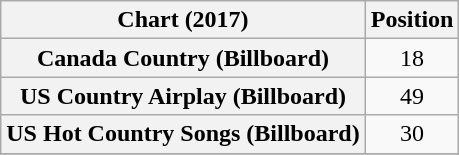<table class="wikitable sortable plainrowheaders" style="text-align:center">
<tr>
<th scope="col">Chart (2017)</th>
<th scope="col">Position</th>
</tr>
<tr>
<th scope="row">Canada Country (Billboard)</th>
<td>18</td>
</tr>
<tr>
<th scope="row">US Country Airplay (Billboard)</th>
<td>49</td>
</tr>
<tr>
<th scope="row">US Hot Country Songs (Billboard)</th>
<td>30</td>
</tr>
<tr>
</tr>
</table>
